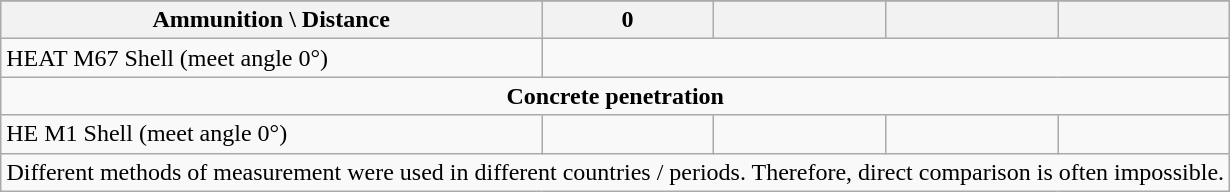<table class="wikitable">
<tr style="vertical-align:top; text-align:center; ">
</tr>
<tr style="vertical-align:top; text-align:center; ">
<th width="44%">Ammunition \ Distance</th>
<th width="14%">0</th>
<th width="14%"></th>
<th width="14%"></th>
<th width="14%"></th>
</tr>
<tr style="vertical-align:top; text-align:center;">
<td style="text-align:left">HEAT M67 Shell (meet angle 0°)</td>
<td colspan="4"></td>
</tr>
<tr style="vertical-align:top; text-align:center; ">
<td colspan="5"><strong>Concrete penetration</strong></td>
</tr>
<tr style="vertical-align:top; text-align:center;">
<td style="text-align:left">HE M1 Shell (meet angle 0°)</td>
<td></td>
<td></td>
<td></td>
<td></td>
</tr>
<tr style="vertical-align:top; text-align:center;">
<td colspan="5">Different methods of measurement were used in different countries / periods. Therefore, direct comparison is often impossible.</td>
</tr>
</table>
